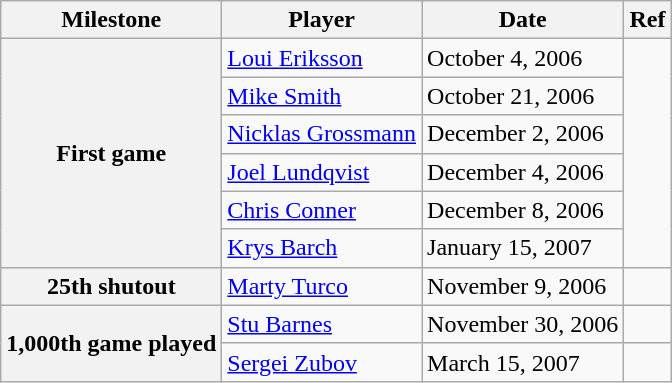<table class="wikitable">
<tr>
<th scope="col">Milestone</th>
<th scope="col">Player</th>
<th scope="col">Date</th>
<th scope="col">Ref</th>
</tr>
<tr>
<th rowspan=6>First game</th>
<td><a href='#'>Loui Eriksson</a></td>
<td>October 4, 2006</td>
<td rowspan=6></td>
</tr>
<tr>
<td><a href='#'>Mike Smith</a></td>
<td>October 21, 2006</td>
</tr>
<tr>
<td><a href='#'>Nicklas Grossmann</a></td>
<td>December 2, 2006</td>
</tr>
<tr>
<td><a href='#'>Joel Lundqvist</a></td>
<td>December 4, 2006</td>
</tr>
<tr>
<td><a href='#'>Chris Conner</a></td>
<td>December 8, 2006</td>
</tr>
<tr>
<td><a href='#'>Krys Barch</a></td>
<td>January 15, 2007</td>
</tr>
<tr>
<th>25th shutout</th>
<td><a href='#'>Marty Turco</a></td>
<td>November 9, 2006</td>
<td></td>
</tr>
<tr>
<th rowspan="2">1,000th game played</th>
<td><a href='#'>Stu Barnes</a></td>
<td>November 30, 2006</td>
<td></td>
</tr>
<tr>
<td><a href='#'>Sergei Zubov</a></td>
<td>March 15, 2007</td>
<td></td>
</tr>
</table>
